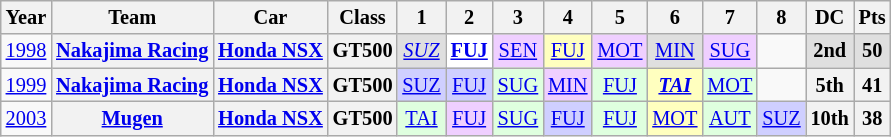<table class="wikitable" style="text-align:center; font-size:85%">
<tr>
<th>Year</th>
<th>Team</th>
<th>Car</th>
<th>Class</th>
<th>1</th>
<th>2</th>
<th>3</th>
<th>4</th>
<th>5</th>
<th>6</th>
<th>7</th>
<th>8</th>
<th>DC</th>
<th>Pts</th>
</tr>
<tr>
<td><a href='#'>1998</a></td>
<th nowrap><a href='#'>Nakajima Racing</a></th>
<th nowrap><a href='#'>Honda NSX</a></th>
<th>GT500</th>
<td style="background:#DFDFDF;"><em><a href='#'>SUZ</a></em><br></td>
<td style="background:#FFFFFF;"><strong><a href='#'>FUJ</a></strong><br></td>
<td style="background:#EFCFFF;"><a href='#'>SEN</a><br></td>
<td style="background:#FFFFBF;"><a href='#'>FUJ</a><br></td>
<td style="background:#EFCFFF;"><a href='#'>MOT</a><br></td>
<td style="background:#DFDFDF;"><a href='#'>MIN</a><br></td>
<td style="background:#EFCFFF;"><a href='#'>SUG</a><br></td>
<td></td>
<td style="background:#DFDFDF;"><strong>2nd</strong></td>
<td style="background:#DFDFDF;"><strong>50</strong></td>
</tr>
<tr>
<td><a href='#'>1999</a></td>
<th nowrap><a href='#'>Nakajima Racing</a></th>
<th nowrap><a href='#'>Honda NSX</a></th>
<th>GT500</th>
<td style="background:#CFCFFF;"><a href='#'>SUZ</a><br></td>
<td style="background:#CFCFFF;"><a href='#'>FUJ</a><br></td>
<td style="background:#DFFFDF;"><a href='#'>SUG</a><br></td>
<td style="background:#EFCFFF;"><a href='#'>MIN</a><br></td>
<td style="background:#DFFFDF;"><a href='#'>FUJ</a><br></td>
<td style="background:#FFFFBF;"><strong><em><a href='#'>TAI</a></em></strong><br></td>
<td style="background:#DFFFDF;"><a href='#'>MOT</a><br></td>
<td></td>
<th>5th</th>
<th>41</th>
</tr>
<tr>
<td><a href='#'>2003</a></td>
<th nowrap><a href='#'>Mugen</a></th>
<th nowrap><a href='#'>Honda NSX</a></th>
<th>GT500</th>
<td style="background:#DFFFDF;"><a href='#'>TAI</a><br></td>
<td style="background:#EFCFFF;"><a href='#'>FUJ</a><br></td>
<td style="background:#DFFFDF;"><a href='#'>SUG</a><br></td>
<td style="background:#CFCFFF;"><a href='#'>FUJ</a><br></td>
<td style="background:#DFFFDF;"><a href='#'>FUJ</a><br></td>
<td style="background:#FFFFBF;"><a href='#'>MOT</a><br></td>
<td style="background:#DFFFDF;"><a href='#'>AUT</a><br></td>
<td style="background:#CFCFFF;"><a href='#'>SUZ</a><br></td>
<th>10th</th>
<th>38</th>
</tr>
</table>
